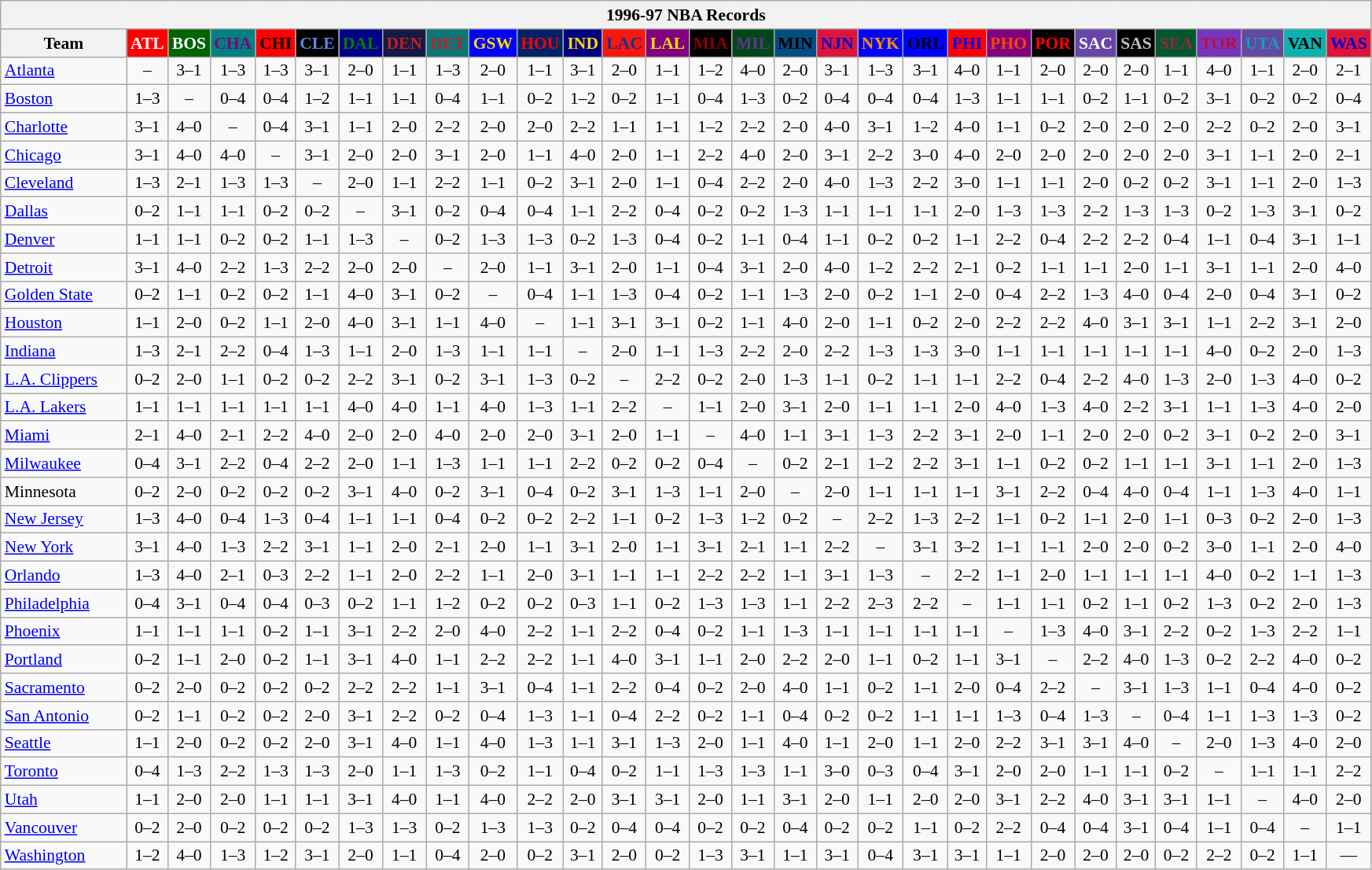<table class="wikitable" style="font-size:90%; text-align:center;">
<tr>
<th colspan=30>1996-97 NBA Records</th>
</tr>
<tr>
<th width=100>Team</th>
<th style="background:#FF0000;color:#FFFFFF;width=35">ATL</th>
<th style="background:#006400;color:#FFFFFF;width=35">BOS</th>
<th style="background:#008080;color:#800080;width=35">CHA</th>
<th style="background:#FF0000;color:#000000;width=35">CHI</th>
<th style="background:#000000;color:#5787DC;width=35">CLE</th>
<th style="background:#00008B;color:#008000;width=35">DAL</th>
<th style="background:#141A44;color:#BC2224;width=35">DEN</th>
<th style="background:#0C7674;color:#BB222C;width=35">DET</th>
<th style="background:#0000FF;color:#FFD700;width=35">GSW</th>
<th style="background:#002366;color:#FF0000;width=35">HOU</th>
<th style="background:#000080;color:#FFD700;width=35">IND</th>
<th style="background:#F9160D;color:#1A2E8B;width=35">LAC</th>
<th style="background:#800080;color:#FFD700;width=35">LAL</th>
<th style="background:#000000;color:#8B0000;width=35">MIA</th>
<th style="background:#00471B;color:#5C378A;width=35">MIL</th>
<th style="background:#044D80;color:#000000;width=35">MIN</th>
<th style="background:#DC143C;color:#0000CD;width=35">NJN</th>
<th style="background:#0000FF;color:#FF8C00;width=35">NYK</th>
<th style="background:#0000FF;color:#000000;width=35">ORL</th>
<th style="background:#FF0000;color:#0000FF;width=35">PHI</th>
<th style="background:#800080;color:#FF4500;width=35">PHO</th>
<th style="background:#000000;color:#FF0000;width=35">POR</th>
<th style="background:#6846A8;color:#FFFFFF;width=35">SAC</th>
<th style="background:#000000;color:#C0C0C0;width=35">SAS</th>
<th style="background:#005831;color:#992634;width=35">SEA</th>
<th style="background:#7436BF;color:#BE0F34;width=35">TOR</th>
<th style="background:#644A9C;color:#149BC7;width=35">UTA</th>
<th style="background:#0CB2AC;color:#000000;width=35">VAN</th>
<th style="background:#DC143C;color:#0000CD;width=35">WAS</th>
</tr>
<tr>
<td style="text-align:left;"><a href='#'>Atlanta</a></td>
<td>–</td>
<td>3–1</td>
<td>1–3</td>
<td>1–3</td>
<td>3–1</td>
<td>2–0</td>
<td>1–1</td>
<td>1–3</td>
<td>2–0</td>
<td>1–1</td>
<td>3–1</td>
<td>2–0</td>
<td>1–1</td>
<td>1–2</td>
<td>4–0</td>
<td>2–0</td>
<td>3–1</td>
<td>1–3</td>
<td>3–1</td>
<td>4–0</td>
<td>1–1</td>
<td>2–0</td>
<td>2–0</td>
<td>2–0</td>
<td>1–1</td>
<td>4–0</td>
<td>1–1</td>
<td>2–0</td>
<td>2–1</td>
</tr>
<tr>
<td style="text-align:left;"><a href='#'>Boston</a></td>
<td>1–3</td>
<td>–</td>
<td>0–4</td>
<td>0–4</td>
<td>1–2</td>
<td>1–1</td>
<td>1–1</td>
<td>0–4</td>
<td>1–1</td>
<td>0–2</td>
<td>1–2</td>
<td>0–2</td>
<td>1–1</td>
<td>0–4</td>
<td>1–3</td>
<td>0–2</td>
<td>0–4</td>
<td>0–4</td>
<td>0–4</td>
<td>1–3</td>
<td>1–1</td>
<td>1–1</td>
<td>0–2</td>
<td>1–1</td>
<td>0–2</td>
<td>3–1</td>
<td>0–2</td>
<td>0–2</td>
<td>0–4</td>
</tr>
<tr>
<td style="text-align:left;"><a href='#'>Charlotte</a></td>
<td>3–1</td>
<td>4–0</td>
<td>–</td>
<td>0–4</td>
<td>3–1</td>
<td>1–1</td>
<td>2–0</td>
<td>2–2</td>
<td>2–0</td>
<td>2–0</td>
<td>2–2</td>
<td>1–1</td>
<td>1–1</td>
<td>1–2</td>
<td>2–2</td>
<td>2–0</td>
<td>4–0</td>
<td>3–1</td>
<td>1–2</td>
<td>4–0</td>
<td>1–1</td>
<td>0–2</td>
<td>2–0</td>
<td>2–0</td>
<td>2–0</td>
<td>2–2</td>
<td>0–2</td>
<td>2–0</td>
<td>3–1</td>
</tr>
<tr>
<td style="text-align:left;"><a href='#'>Chicago</a></td>
<td>3–1</td>
<td>4–0</td>
<td>4–0</td>
<td>–</td>
<td>3–1</td>
<td>2–0</td>
<td>2–0</td>
<td>3–1</td>
<td>2–0</td>
<td>1–1</td>
<td>4–0</td>
<td>2–0</td>
<td>1–1</td>
<td>2–2</td>
<td>4–0</td>
<td>2–0</td>
<td>3–1</td>
<td>2–2</td>
<td>3–0</td>
<td>4–0</td>
<td>2–0</td>
<td>2–0</td>
<td>2–0</td>
<td>2–0</td>
<td>2–0</td>
<td>3–1</td>
<td>1–1</td>
<td>2–0</td>
<td>2–1</td>
</tr>
<tr>
<td style="text-align:left;"><a href='#'>Cleveland</a></td>
<td>1–3</td>
<td>2–1</td>
<td>1–3</td>
<td>1–3</td>
<td>–</td>
<td>2–0</td>
<td>1–1</td>
<td>2–2</td>
<td>1–1</td>
<td>0–2</td>
<td>3–1</td>
<td>2–0</td>
<td>1–1</td>
<td>0–4</td>
<td>2–2</td>
<td>2–0</td>
<td>4–0</td>
<td>1–3</td>
<td>2–2</td>
<td>3–0</td>
<td>1–1</td>
<td>1–1</td>
<td>2–0</td>
<td>0–2</td>
<td>0–2</td>
<td>3–1</td>
<td>1–1</td>
<td>2–0</td>
<td>1–3</td>
</tr>
<tr>
<td style="text-align:left;"><a href='#'>Dallas</a></td>
<td>0–2</td>
<td>1–1</td>
<td>1–1</td>
<td>0–2</td>
<td>0–2</td>
<td>–</td>
<td>3–1</td>
<td>0–2</td>
<td>0–4</td>
<td>0–4</td>
<td>1–1</td>
<td>2–2</td>
<td>0–4</td>
<td>0–2</td>
<td>0–2</td>
<td>1–3</td>
<td>1–1</td>
<td>1–1</td>
<td>1–1</td>
<td>2–0</td>
<td>1–3</td>
<td>1–3</td>
<td>2–2</td>
<td>1–3</td>
<td>1–3</td>
<td>0–2</td>
<td>1–3</td>
<td>3–1</td>
<td>0–2</td>
</tr>
<tr>
<td style="text-align:left;"><a href='#'>Denver</a></td>
<td>1–1</td>
<td>1–1</td>
<td>0–2</td>
<td>0–2</td>
<td>1–1</td>
<td>1–3</td>
<td>–</td>
<td>0–2</td>
<td>1–3</td>
<td>1–3</td>
<td>0–2</td>
<td>1–3</td>
<td>0–4</td>
<td>0–2</td>
<td>1–1</td>
<td>0–4</td>
<td>1–1</td>
<td>0–2</td>
<td>0–2</td>
<td>1–1</td>
<td>2–2</td>
<td>0–4</td>
<td>2–2</td>
<td>2–2</td>
<td>0–4</td>
<td>1–1</td>
<td>0–4</td>
<td>3–1</td>
<td>1–1</td>
</tr>
<tr>
<td style="text-align:left;"><a href='#'>Detroit</a></td>
<td>3–1</td>
<td>4–0</td>
<td>2–2</td>
<td>1–3</td>
<td>2–2</td>
<td>2–0</td>
<td>2–0</td>
<td>–</td>
<td>2–0</td>
<td>1–1</td>
<td>3–1</td>
<td>2–0</td>
<td>1–1</td>
<td>0–4</td>
<td>3–1</td>
<td>2–0</td>
<td>4–0</td>
<td>1–2</td>
<td>2–2</td>
<td>2–1</td>
<td>0–2</td>
<td>1–1</td>
<td>1–1</td>
<td>2–0</td>
<td>1–1</td>
<td>3–1</td>
<td>1–1</td>
<td>2–0</td>
<td>4–0</td>
</tr>
<tr>
<td style="text-align:left;"><a href='#'>Golden State</a></td>
<td>0–2</td>
<td>1–1</td>
<td>0–2</td>
<td>0–2</td>
<td>1–1</td>
<td>4–0</td>
<td>3–1</td>
<td>0–2</td>
<td>–</td>
<td>0–4</td>
<td>1–1</td>
<td>1–3</td>
<td>0–4</td>
<td>0–2</td>
<td>1–1</td>
<td>1–3</td>
<td>2–0</td>
<td>0–2</td>
<td>1–1</td>
<td>2–0</td>
<td>0–4</td>
<td>2–2</td>
<td>1–3</td>
<td>4–0</td>
<td>0–4</td>
<td>2–0</td>
<td>0–4</td>
<td>3–1</td>
<td>0–2</td>
</tr>
<tr>
<td style="text-align:left;"><a href='#'>Houston</a></td>
<td>1–1</td>
<td>2–0</td>
<td>0–2</td>
<td>1–1</td>
<td>2–0</td>
<td>4–0</td>
<td>3–1</td>
<td>1–1</td>
<td>4–0</td>
<td>–</td>
<td>1–1</td>
<td>3–1</td>
<td>3–1</td>
<td>0–2</td>
<td>1–1</td>
<td>4–0</td>
<td>2–0</td>
<td>1–1</td>
<td>0–2</td>
<td>2–0</td>
<td>2–2</td>
<td>2–2</td>
<td>4–0</td>
<td>3–1</td>
<td>3–1</td>
<td>1–1</td>
<td>2–2</td>
<td>3–1</td>
<td>2–0</td>
</tr>
<tr>
<td style="text-align:left;"><a href='#'>Indiana</a></td>
<td>1–3</td>
<td>2–1</td>
<td>2–2</td>
<td>0–4</td>
<td>1–3</td>
<td>1–1</td>
<td>2–0</td>
<td>1–3</td>
<td>1–1</td>
<td>1–1</td>
<td>–</td>
<td>2–0</td>
<td>1–1</td>
<td>1–3</td>
<td>2–2</td>
<td>2–0</td>
<td>2–2</td>
<td>1–3</td>
<td>1–3</td>
<td>3–0</td>
<td>1–1</td>
<td>1–1</td>
<td>1–1</td>
<td>1–1</td>
<td>1–1</td>
<td>4–0</td>
<td>0–2</td>
<td>2–0</td>
<td>1–3</td>
</tr>
<tr>
<td style="text-align:left;"><a href='#'>L.A. Clippers</a></td>
<td>0–2</td>
<td>2–0</td>
<td>1–1</td>
<td>0–2</td>
<td>0–2</td>
<td>2–2</td>
<td>3–1</td>
<td>0–2</td>
<td>3–1</td>
<td>1–3</td>
<td>0–2</td>
<td>–</td>
<td>2–2</td>
<td>0–2</td>
<td>2–0</td>
<td>1–3</td>
<td>1–1</td>
<td>0–2</td>
<td>1–1</td>
<td>1–1</td>
<td>2–2</td>
<td>0–4</td>
<td>2–2</td>
<td>4–0</td>
<td>1–3</td>
<td>2–0</td>
<td>1–3</td>
<td>4–0</td>
<td>0–2</td>
</tr>
<tr>
<td style="text-align:left;"><a href='#'>L.A. Lakers</a></td>
<td>1–1</td>
<td>1–1</td>
<td>1–1</td>
<td>1–1</td>
<td>1–1</td>
<td>4–0</td>
<td>4–0</td>
<td>1–1</td>
<td>4–0</td>
<td>1–3</td>
<td>1–1</td>
<td>2–2</td>
<td>–</td>
<td>1–1</td>
<td>2–0</td>
<td>3–1</td>
<td>2–0</td>
<td>1–1</td>
<td>1–1</td>
<td>2–0</td>
<td>4–0</td>
<td>1–3</td>
<td>4–0</td>
<td>2–2</td>
<td>3–1</td>
<td>1–1</td>
<td>1–3</td>
<td>4–0</td>
<td>2–0</td>
</tr>
<tr>
<td style="text-align:left;"><a href='#'>Miami</a></td>
<td>2–1</td>
<td>4–0</td>
<td>2–1</td>
<td>2–2</td>
<td>4–0</td>
<td>2–0</td>
<td>2–0</td>
<td>4–0</td>
<td>2–0</td>
<td>2–0</td>
<td>3–1</td>
<td>2–0</td>
<td>1–1</td>
<td>–</td>
<td>4–0</td>
<td>1–1</td>
<td>3–1</td>
<td>1–3</td>
<td>2–2</td>
<td>3–1</td>
<td>2–0</td>
<td>1–1</td>
<td>2–0</td>
<td>2–0</td>
<td>0–2</td>
<td>3–1</td>
<td>0–2</td>
<td>2–0</td>
<td>3–1</td>
</tr>
<tr>
<td style="text-align:left;"><a href='#'>Milwaukee</a></td>
<td>0–4</td>
<td>3–1</td>
<td>2–2</td>
<td>0–4</td>
<td>2–2</td>
<td>2–0</td>
<td>1–1</td>
<td>1–3</td>
<td>1–1</td>
<td>1–1</td>
<td>2–2</td>
<td>0–2</td>
<td>0–2</td>
<td>0–4</td>
<td>–</td>
<td>0–2</td>
<td>2–1</td>
<td>1–2</td>
<td>2–2</td>
<td>3–1</td>
<td>1–1</td>
<td>0–2</td>
<td>0–2</td>
<td>1–1</td>
<td>1–1</td>
<td>3–1</td>
<td>1–1</td>
<td>2–0</td>
<td>1–3</td>
</tr>
<tr>
<td style="text-align:left;">Minnesota</td>
<td>0–2</td>
<td>2–0</td>
<td>0–2</td>
<td>0–2</td>
<td>0–2</td>
<td>3–1</td>
<td>4–0</td>
<td>0–2</td>
<td>3–1</td>
<td>0–4</td>
<td>0–2</td>
<td>3–1</td>
<td>1–3</td>
<td>1–1</td>
<td>2–0</td>
<td>–</td>
<td>2–0</td>
<td>1–1</td>
<td>1–1</td>
<td>1–1</td>
<td>3–1</td>
<td>2–2</td>
<td>0–4</td>
<td>4–0</td>
<td>0–4</td>
<td>1–1</td>
<td>1–3</td>
<td>4–0</td>
<td>1–1</td>
</tr>
<tr>
<td style="text-align:left;"><a href='#'>New Jersey</a></td>
<td>1–3</td>
<td>4–0</td>
<td>0–4</td>
<td>1–3</td>
<td>0–4</td>
<td>1–1</td>
<td>1–1</td>
<td>0–4</td>
<td>0–2</td>
<td>0–2</td>
<td>2–2</td>
<td>1–1</td>
<td>0–2</td>
<td>1–3</td>
<td>1–2</td>
<td>0–2</td>
<td>–</td>
<td>2–2</td>
<td>1–3</td>
<td>2–2</td>
<td>1–1</td>
<td>0–2</td>
<td>1–1</td>
<td>2–0</td>
<td>1–1</td>
<td>0–3</td>
<td>0–2</td>
<td>2–0</td>
<td>1–3</td>
</tr>
<tr>
<td style="text-align:left;"><a href='#'>New York</a></td>
<td>3–1</td>
<td>4–0</td>
<td>1–3</td>
<td>2–2</td>
<td>3–1</td>
<td>1–1</td>
<td>2–0</td>
<td>2–1</td>
<td>2–0</td>
<td>1–1</td>
<td>3–1</td>
<td>2–0</td>
<td>1–1</td>
<td>3–1</td>
<td>2–1</td>
<td>1–1</td>
<td>2–2</td>
<td>–</td>
<td>3–1</td>
<td>3–2</td>
<td>1–1</td>
<td>1–1</td>
<td>2–0</td>
<td>2–0</td>
<td>0–2</td>
<td>3–0</td>
<td>1–1</td>
<td>2–0</td>
<td>4–0</td>
</tr>
<tr>
<td style="text-align:left;"><a href='#'>Orlando</a></td>
<td>1–3</td>
<td>4–0</td>
<td>2–1</td>
<td>0–3</td>
<td>2–2</td>
<td>1–1</td>
<td>2–0</td>
<td>2–2</td>
<td>1–1</td>
<td>2–0</td>
<td>3–1</td>
<td>1–1</td>
<td>1–1</td>
<td>2–2</td>
<td>2–2</td>
<td>1–1</td>
<td>3–1</td>
<td>1–3</td>
<td>–</td>
<td>2–2</td>
<td>1–1</td>
<td>2–0</td>
<td>1–1</td>
<td>1–1</td>
<td>1–1</td>
<td>4–0</td>
<td>0–2</td>
<td>1–1</td>
<td>1–3</td>
</tr>
<tr>
<td style="text-align:left;"><a href='#'>Philadelphia</a></td>
<td>0–4</td>
<td>3–1</td>
<td>0–4</td>
<td>0–4</td>
<td>0–3</td>
<td>0–2</td>
<td>1–1</td>
<td>1–2</td>
<td>0–2</td>
<td>0–2</td>
<td>0–3</td>
<td>1–1</td>
<td>0–2</td>
<td>1–3</td>
<td>1–3</td>
<td>1–1</td>
<td>2–2</td>
<td>2–3</td>
<td>2–2</td>
<td>–</td>
<td>1–1</td>
<td>1–1</td>
<td>0–2</td>
<td>1–1</td>
<td>0–2</td>
<td>1–3</td>
<td>0–2</td>
<td>2–0</td>
<td>1–3</td>
</tr>
<tr>
<td style="text-align:left;"><a href='#'>Phoenix</a></td>
<td>1–1</td>
<td>1–1</td>
<td>1–1</td>
<td>0–2</td>
<td>1–1</td>
<td>3–1</td>
<td>2–2</td>
<td>2–0</td>
<td>4–0</td>
<td>2–2</td>
<td>1–1</td>
<td>2–2</td>
<td>0–4</td>
<td>0–2</td>
<td>1–1</td>
<td>1–3</td>
<td>1–1</td>
<td>1–1</td>
<td>1–1</td>
<td>1–1</td>
<td>–</td>
<td>1–3</td>
<td>4–0</td>
<td>3–1</td>
<td>2–2</td>
<td>0–2</td>
<td>1–3</td>
<td>2–2</td>
<td>1–1</td>
</tr>
<tr>
<td style="text-align:left;"><a href='#'>Portland</a></td>
<td>0–2</td>
<td>1–1</td>
<td>2–0</td>
<td>0–2</td>
<td>1–1</td>
<td>3–1</td>
<td>4–0</td>
<td>1–1</td>
<td>2–2</td>
<td>2–2</td>
<td>1–1</td>
<td>4–0</td>
<td>3–1</td>
<td>1–1</td>
<td>2–0</td>
<td>2–2</td>
<td>2–0</td>
<td>1–1</td>
<td>0–2</td>
<td>1–1</td>
<td>3–1</td>
<td>–</td>
<td>2–2</td>
<td>4–0</td>
<td>1–3</td>
<td>0–2</td>
<td>2–2</td>
<td>4–0</td>
<td>0–2</td>
</tr>
<tr>
<td style="text-align:left;"><a href='#'>Sacramento</a></td>
<td>0–2</td>
<td>2–0</td>
<td>0–2</td>
<td>0–2</td>
<td>0–2</td>
<td>2–2</td>
<td>2–2</td>
<td>1–1</td>
<td>3–1</td>
<td>0–4</td>
<td>1–1</td>
<td>2–2</td>
<td>0–4</td>
<td>0–2</td>
<td>2–0</td>
<td>4–0</td>
<td>1–1</td>
<td>0–2</td>
<td>1–1</td>
<td>2–0</td>
<td>0–4</td>
<td>2–2</td>
<td>–</td>
<td>3–1</td>
<td>1–3</td>
<td>1–1</td>
<td>0–4</td>
<td>4–0</td>
<td>0–2</td>
</tr>
<tr>
<td style="text-align:left;"><a href='#'>San Antonio</a></td>
<td>0–2</td>
<td>1–1</td>
<td>0–2</td>
<td>0–2</td>
<td>2–0</td>
<td>3–1</td>
<td>2–2</td>
<td>0–2</td>
<td>0–4</td>
<td>1–3</td>
<td>1–1</td>
<td>0–4</td>
<td>2–2</td>
<td>0–2</td>
<td>1–1</td>
<td>0–4</td>
<td>0–2</td>
<td>0–2</td>
<td>1–1</td>
<td>1–1</td>
<td>1–3</td>
<td>0–4</td>
<td>1–3</td>
<td>–</td>
<td>0–4</td>
<td>1–1</td>
<td>1–3</td>
<td>1–3</td>
<td>0–2</td>
</tr>
<tr>
<td style="text-align:left;"><a href='#'>Seattle</a></td>
<td>1–1</td>
<td>2–0</td>
<td>0–2</td>
<td>0–2</td>
<td>2–0</td>
<td>3–1</td>
<td>4–0</td>
<td>1–1</td>
<td>4–0</td>
<td>1–3</td>
<td>1–1</td>
<td>3–1</td>
<td>1–3</td>
<td>2–0</td>
<td>1–1</td>
<td>4–0</td>
<td>1–1</td>
<td>2–0</td>
<td>1–1</td>
<td>2–0</td>
<td>2–2</td>
<td>3–1</td>
<td>3–1</td>
<td>4–0</td>
<td>–</td>
<td>2–0</td>
<td>1–3</td>
<td>4–0</td>
<td>2–0</td>
</tr>
<tr>
<td style="text-align:left;"><a href='#'>Toronto</a></td>
<td>0–4</td>
<td>1–3</td>
<td>2–2</td>
<td>1–3</td>
<td>1–3</td>
<td>2–0</td>
<td>1–1</td>
<td>1–3</td>
<td>0–2</td>
<td>1–1</td>
<td>0–4</td>
<td>0–2</td>
<td>1–1</td>
<td>1–3</td>
<td>1–3</td>
<td>1–1</td>
<td>3–0</td>
<td>0–3</td>
<td>0–4</td>
<td>3–1</td>
<td>2–0</td>
<td>2–0</td>
<td>1–1</td>
<td>1–1</td>
<td>0–2</td>
<td>–</td>
<td>1–1</td>
<td>1–1</td>
<td>2–2</td>
</tr>
<tr>
<td style="text-align:left;"><a href='#'>Utah</a></td>
<td>1–1</td>
<td>2–0</td>
<td>2–0</td>
<td>1–1</td>
<td>1–1</td>
<td>3–1</td>
<td>4–0</td>
<td>1–1</td>
<td>4–0</td>
<td>2–2</td>
<td>2–0</td>
<td>3–1</td>
<td>3–1</td>
<td>2–0</td>
<td>1–1</td>
<td>3–1</td>
<td>2–0</td>
<td>1–1</td>
<td>2–0</td>
<td>2–0</td>
<td>3–1</td>
<td>2–2</td>
<td>4–0</td>
<td>3–1</td>
<td>3–1</td>
<td>1–1</td>
<td>–</td>
<td>4–0</td>
<td>2–0</td>
</tr>
<tr>
<td style="text-align:left;"><a href='#'>Vancouver</a></td>
<td>0–2</td>
<td>2–0</td>
<td>0–2</td>
<td>0–2</td>
<td>0–2</td>
<td>1–3</td>
<td>1–3</td>
<td>0–2</td>
<td>1–3</td>
<td>1–3</td>
<td>0–2</td>
<td>0–4</td>
<td>0–4</td>
<td>0–2</td>
<td>0–2</td>
<td>0–4</td>
<td>0–2</td>
<td>0–2</td>
<td>1–1</td>
<td>0–2</td>
<td>2–2</td>
<td>0–4</td>
<td>0–4</td>
<td>3–1</td>
<td>0–4</td>
<td>1–1</td>
<td>0–4</td>
<td>–</td>
<td>1–1</td>
</tr>
<tr>
<td style="text-align:left;"><a href='#'>Washington</a></td>
<td>1–2</td>
<td>4–0</td>
<td>1–3</td>
<td>1–2</td>
<td>3–1</td>
<td>2–0</td>
<td>1–1</td>
<td>0–4</td>
<td>2–0</td>
<td>0–2</td>
<td>3–1</td>
<td>2–0</td>
<td>0–2</td>
<td>1–3</td>
<td>3–1</td>
<td>1–1</td>
<td>3–1</td>
<td>0–4</td>
<td>3–1</td>
<td>3–1</td>
<td>1–1</td>
<td>2–0</td>
<td>2–0</td>
<td>2–0</td>
<td>0–2</td>
<td>2–2</td>
<td>0–2</td>
<td>1–1</td>
<td>—</td>
</tr>
</table>
